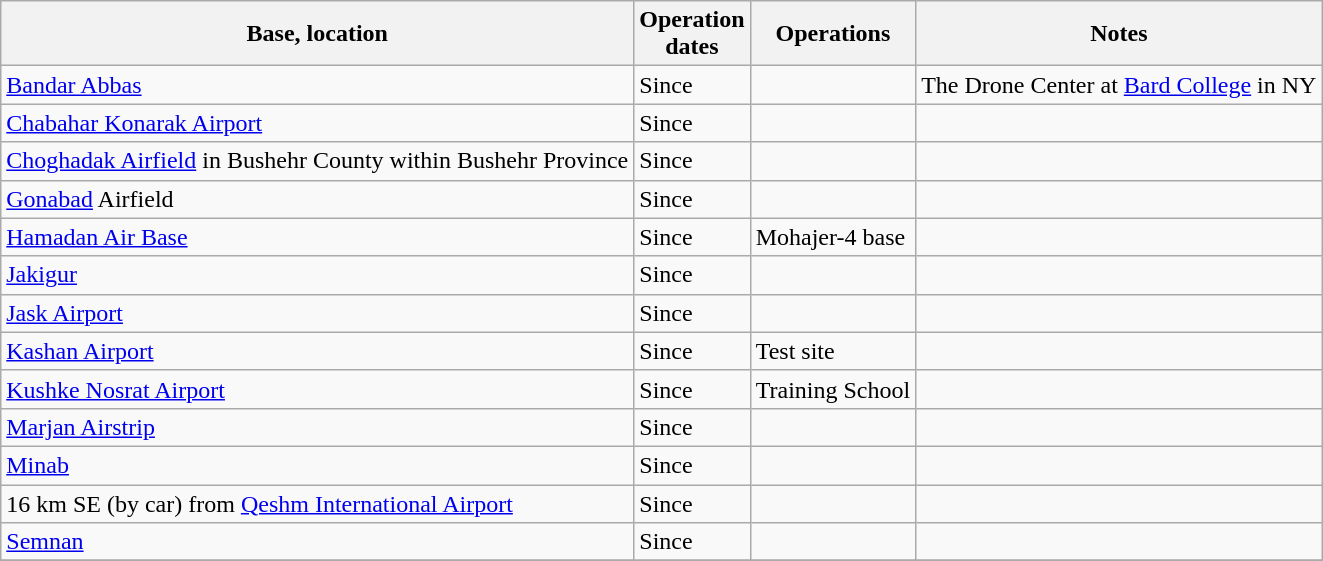<table class="wikitable sortable">
<tr>
<th>Base, location</th>
<th>Operation<br>dates</th>
<th>Operations</th>
<th>Notes</th>
</tr>
<tr>
<td><a href='#'>Bandar Abbas</a><br></td>
<td>Since </td>
<td></td>
<td>The Drone Center at <a href='#'>Bard College</a> in NY</td>
</tr>
<tr>
<td><a href='#'>Chabahar Konarak Airport</a><br></td>
<td>Since </td>
<td></td>
<td></td>
</tr>
<tr>
<td><a href='#'>Choghadak Airfield</a> in Bushehr County within Bushehr Province<br></td>
<td>Since </td>
<td></td>
<td></td>
</tr>
<tr>
<td><a href='#'>Gonabad</a> Airfield<br></td>
<td>Since </td>
<td></td>
<td></td>
</tr>
<tr>
<td><a href='#'>Hamadan Air Base</a><br></td>
<td>Since </td>
<td>Mohajer-4 base</td>
<td></td>
</tr>
<tr>
<td><a href='#'>Jakigur</a><br></td>
<td>Since </td>
<td></td>
<td></td>
</tr>
<tr>
<td><a href='#'>Jask Airport</a><br></td>
<td>Since </td>
<td></td>
<td></td>
</tr>
<tr>
<td><a href='#'>Kashan Airport</a><br></td>
<td>Since </td>
<td>Test site</td>
<td></td>
</tr>
<tr>
<td><a href='#'>Kushke Nosrat Airport</a><br></td>
<td>Since </td>
<td>Training School</td>
<td></td>
</tr>
<tr>
<td><a href='#'>Marjan Airstrip</a><br></td>
<td>Since </td>
<td></td>
<td></td>
</tr>
<tr>
<td><a href='#'>Minab</a><br></td>
<td>Since </td>
<td></td>
<td></td>
</tr>
<tr>
<td>16 km SE (by car) from <a href='#'>Qeshm International Airport</a><br></td>
<td>Since </td>
<td></td>
<td></td>
</tr>
<tr>
<td><a href='#'>Semnan</a><br></td>
<td>Since </td>
<td></td>
<td></td>
</tr>
<tr>
</tr>
</table>
